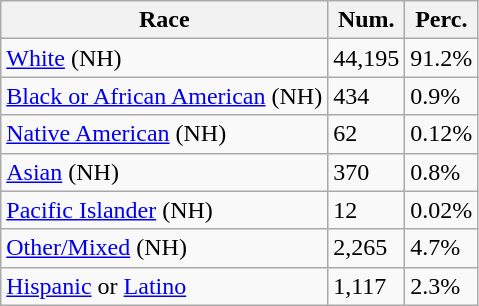<table class="wikitable">
<tr>
<th>Race</th>
<th>Num.</th>
<th>Perc.</th>
</tr>
<tr>
<td><a href='#'>White</a> (NH)</td>
<td>44,195</td>
<td>91.2%</td>
</tr>
<tr>
<td><a href='#'>Black or African American</a> (NH)</td>
<td>434</td>
<td>0.9%</td>
</tr>
<tr>
<td><a href='#'>Native American</a> (NH)</td>
<td>62</td>
<td>0.12%</td>
</tr>
<tr>
<td><a href='#'>Asian</a> (NH)</td>
<td>370</td>
<td>0.8%</td>
</tr>
<tr>
<td><a href='#'>Pacific Islander</a> (NH)</td>
<td>12</td>
<td>0.02%</td>
</tr>
<tr>
<td><a href='#'>Other/Mixed</a> (NH)</td>
<td>2,265</td>
<td>4.7%</td>
</tr>
<tr>
<td><a href='#'>Hispanic</a> or <a href='#'>Latino</a></td>
<td>1,117</td>
<td>2.3%</td>
</tr>
</table>
